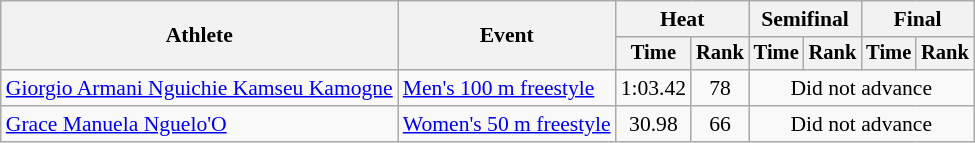<table class=wikitable style="font-size:90%">
<tr>
<th rowspan="2">Athlete</th>
<th rowspan="2">Event</th>
<th colspan="2">Heat</th>
<th colspan="2">Semifinal</th>
<th colspan="2">Final</th>
</tr>
<tr style="font-size:95%">
<th>Time</th>
<th>Rank</th>
<th>Time</th>
<th>Rank</th>
<th>Time</th>
<th>Rank</th>
</tr>
<tr align=center>
<td align=left><a href='#'>Giorgio Armani Nguichie Kamseu Kamogne</a></td>
<td align=left><a href='#'>Men's 100 m freestyle</a></td>
<td>1:03.42</td>
<td>78</td>
<td colspan="4">Did not advance</td>
</tr>
<tr align=center>
<td align=left><a href='#'>Grace Manuela Nguelo'O</a></td>
<td align=left><a href='#'>Women's 50 m freestyle</a></td>
<td>30.98</td>
<td>66</td>
<td colspan="4">Did not advance</td>
</tr>
</table>
